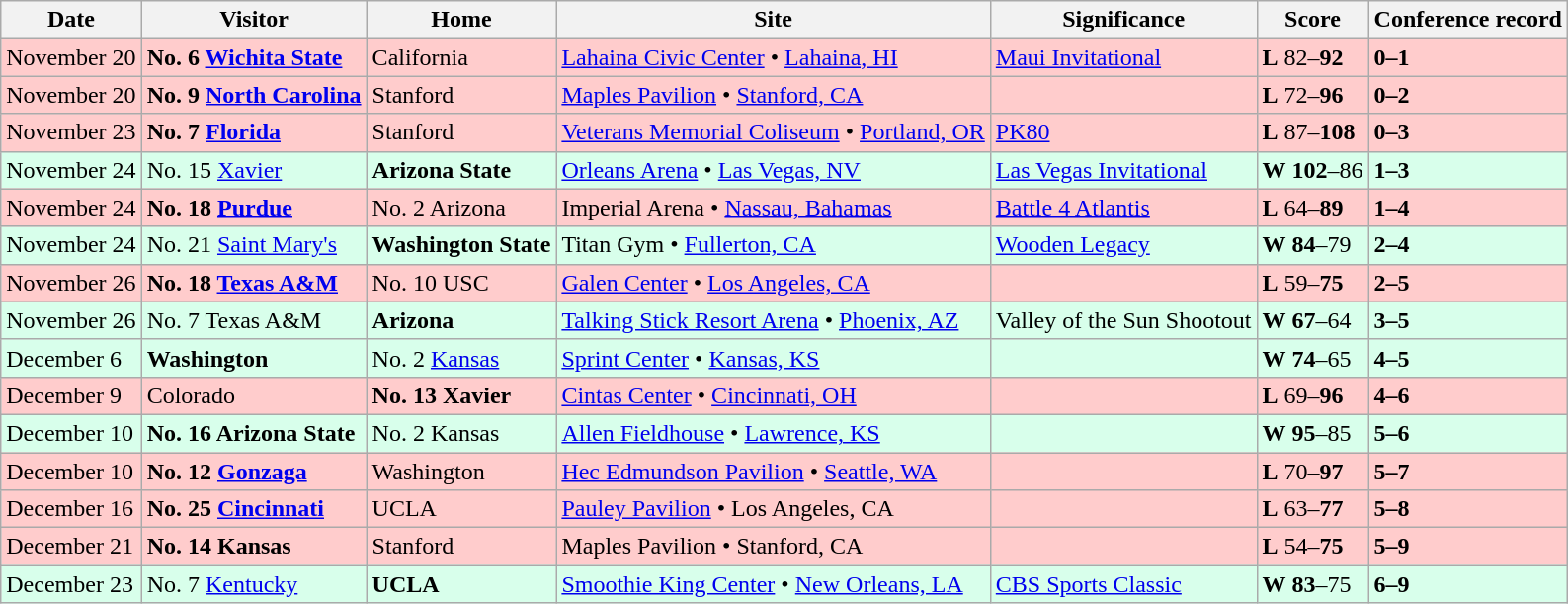<table class="wikitable">
<tr>
<th>Date</th>
<th>Visitor</th>
<th>Home</th>
<th>Site</th>
<th>Significance</th>
<th>Score</th>
<th>Conference record</th>
</tr>
<tr style="background:#ffcccc;">
<td>November 20</td>
<td><strong>No. 6 <a href='#'>Wichita State</a></strong></td>
<td>California</td>
<td><a href='#'>Lahaina Civic Center</a> • <a href='#'>Lahaina, HI</a></td>
<td><a href='#'>Maui Invitational</a></td>
<td><strong>L</strong> 82–<strong>92</strong></td>
<td><strong>0–1</strong></td>
</tr>
<tr style="background:#ffcccc;">
<td>November 20</td>
<td><strong>No. 9 <a href='#'>North Carolina</a></strong></td>
<td>Stanford</td>
<td><a href='#'>Maples Pavilion</a> • <a href='#'>Stanford, CA</a></td>
<td></td>
<td><strong>L</strong> 72–<strong>96</strong></td>
<td><strong>0–2</strong></td>
</tr>
<tr style="background:#ffcccc;">
<td>November 23</td>
<td><strong>No. 7 <a href='#'>Florida</a></strong></td>
<td>Stanford</td>
<td><a href='#'>Veterans Memorial Coliseum</a> • <a href='#'>Portland, OR</a></td>
<td><a href='#'>PK80</a></td>
<td><strong>L</strong> 87–<strong>108</strong></td>
<td><strong>0–3</strong></td>
</tr>
<tr style="background:#d8ffeb;">
<td>November 24</td>
<td>No. 15 <a href='#'>Xavier</a></td>
<td><strong>Arizona State</strong></td>
<td><a href='#'>Orleans Arena</a> • <a href='#'>Las Vegas, NV</a></td>
<td><a href='#'>Las Vegas Invitational</a></td>
<td><strong>W</strong> <strong>102</strong>–86 </td>
<td><strong>1–3</strong></td>
</tr>
<tr style="background:#ffcccc;">
<td>November 24</td>
<td><strong>No. 18 <a href='#'>Purdue</a></strong></td>
<td>No. 2 Arizona</td>
<td>Imperial Arena • <a href='#'>Nassau, Bahamas</a></td>
<td><a href='#'>Battle 4 Atlantis</a></td>
<td><strong>L</strong> 64–<strong>89</strong></td>
<td><strong>1–4</strong></td>
</tr>
<tr style="background:#d8ffeb;">
<td>November 24</td>
<td>No. 21 <a href='#'>Saint Mary's</a></td>
<td><strong>Washington State</strong></td>
<td>Titan Gym • <a href='#'>Fullerton, CA</a></td>
<td><a href='#'>Wooden Legacy</a></td>
<td><strong>W</strong> <strong>84</strong>–79 </td>
<td><strong>2–4</strong></td>
</tr>
<tr style="background:#ffcccc;">
<td>November 26</td>
<td><strong>No. 18 <a href='#'>Texas A&M</a></strong></td>
<td>No. 10 USC</td>
<td><a href='#'>Galen Center</a> • <a href='#'>Los Angeles, CA</a></td>
<td></td>
<td><strong>L</strong> 59–<strong>75</strong></td>
<td><strong>2–5</strong></td>
</tr>
<tr style="background:#d8ffeb;">
<td>November 26</td>
<td>No. 7 Texas A&M</td>
<td><strong>Arizona</strong></td>
<td><a href='#'>Talking Stick Resort Arena</a> • <a href='#'>Phoenix, AZ</a></td>
<td>Valley of the Sun Shootout</td>
<td><strong>W</strong> <strong>67</strong>–64 </td>
<td><strong>3–5</strong></td>
</tr>
<tr style="background:#d8ffeb;">
<td>December 6</td>
<td><strong>Washington</strong></td>
<td>No. 2 <a href='#'>Kansas</a></td>
<td><a href='#'>Sprint Center</a> • <a href='#'>Kansas, KS</a></td>
<td></td>
<td><strong>W</strong> <strong>74</strong>–65 </td>
<td><strong>4–5</strong></td>
</tr>
<tr style="background:#ffcccc;">
<td>December 9</td>
<td>Colorado</td>
<td><strong>No. 13 Xavier</strong></td>
<td><a href='#'>Cintas Center</a> • <a href='#'>Cincinnati, OH</a></td>
<td></td>
<td><strong>L</strong> 69–<strong>96</strong></td>
<td><strong>4–6</strong></td>
</tr>
<tr style="background:#d8ffeb;">
<td>December 10</td>
<td><strong>No. 16 Arizona State</strong></td>
<td>No. 2 Kansas</td>
<td><a href='#'>Allen Fieldhouse</a> • <a href='#'>Lawrence, KS</a></td>
<td></td>
<td><strong>W</strong> <strong>95</strong>–85 </td>
<td><strong>5–6</strong></td>
</tr>
<tr style="background:#ffcccc;">
<td>December 10</td>
<td><strong>No. 12 <a href='#'>Gonzaga</a></strong></td>
<td>Washington</td>
<td><a href='#'>Hec Edmundson Pavilion</a> • <a href='#'>Seattle, WA</a></td>
<td></td>
<td><strong>L</strong> 70–<strong>97</strong> </td>
<td><strong>5–7</strong></td>
</tr>
<tr style="background:#ffcccc;">
<td>December 16</td>
<td><strong>No. 25 <a href='#'>Cincinnati</a></strong></td>
<td>UCLA</td>
<td><a href='#'>Pauley Pavilion</a> • Los Angeles, CA</td>
<td></td>
<td><strong>L</strong> 63–<strong>77</strong></td>
<td><strong>5–8</strong></td>
</tr>
<tr style="background:#ffcccc;">
<td>December 21</td>
<td><strong>No. 14 Kansas</strong></td>
<td>Stanford</td>
<td>Maples Pavilion • Stanford, CA</td>
<td></td>
<td><strong>L</strong> 54–<strong>75</strong></td>
<td><strong>5–9</strong></td>
</tr>
<tr style="background:#d8ffeb;">
<td>December 23</td>
<td>No. 7 <a href='#'>Kentucky</a></td>
<td><strong>UCLA</strong></td>
<td><a href='#'>Smoothie King Center</a> • <a href='#'>New Orleans, LA</a></td>
<td><a href='#'>CBS Sports Classic</a></td>
<td><strong>W</strong> <strong>83</strong>–75</td>
<td><strong>6–9</strong></td>
</tr>
</table>
